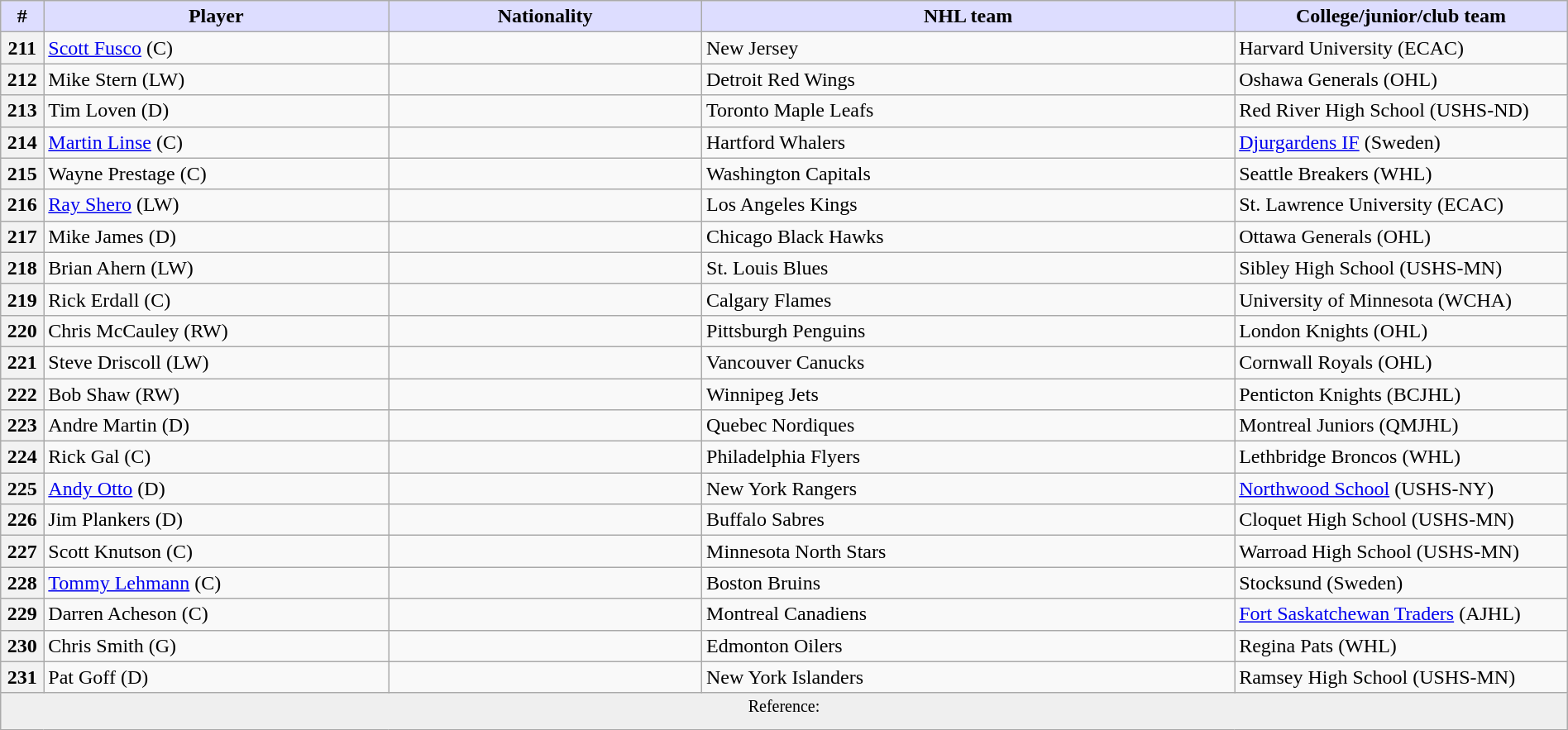<table class="wikitable" style="width: 100%">
<tr>
<th style="background:#ddf; width:2.75%;">#</th>
<th style="background:#ddf; width:22.0%;">Player</th>
<th style="background:#ddf; width:20.0%;">Nationality</th>
<th style="background:#ddf; width:34.0%;">NHL team</th>
<th style="background:#ddf; width:100.0%;">College/junior/club team</th>
</tr>
<tr>
<th>211</th>
<td><a href='#'>Scott Fusco</a> (C)</td>
<td></td>
<td>New Jersey</td>
<td>Harvard University (ECAC)</td>
</tr>
<tr>
<th>212</th>
<td>Mike Stern (LW)</td>
<td></td>
<td>Detroit Red Wings</td>
<td>Oshawa Generals (OHL)</td>
</tr>
<tr>
<th>213</th>
<td>Tim Loven (D)</td>
<td></td>
<td>Toronto Maple Leafs</td>
<td>Red River High School (USHS-ND)</td>
</tr>
<tr>
<th>214</th>
<td><a href='#'>Martin Linse</a> (C)</td>
<td></td>
<td>Hartford Whalers</td>
<td><a href='#'>Djurgardens IF</a> (Sweden)</td>
</tr>
<tr>
<th>215</th>
<td>Wayne Prestage (C)</td>
<td></td>
<td>Washington Capitals</td>
<td>Seattle Breakers (WHL)</td>
</tr>
<tr>
<th>216</th>
<td><a href='#'>Ray Shero</a> (LW)</td>
<td></td>
<td>Los Angeles Kings</td>
<td>St. Lawrence University (ECAC)</td>
</tr>
<tr>
<th>217</th>
<td>Mike James (D)</td>
<td></td>
<td>Chicago Black Hawks</td>
<td>Ottawa Generals (OHL)</td>
</tr>
<tr>
<th>218</th>
<td>Brian Ahern (LW)</td>
<td></td>
<td>St. Louis Blues</td>
<td>Sibley High School (USHS-MN)</td>
</tr>
<tr>
<th>219</th>
<td>Rick Erdall (C)</td>
<td></td>
<td>Calgary Flames</td>
<td>University of Minnesota (WCHA)</td>
</tr>
<tr>
<th>220</th>
<td>Chris McCauley (RW)</td>
<td></td>
<td>Pittsburgh Penguins</td>
<td>London Knights (OHL)</td>
</tr>
<tr>
<th>221</th>
<td>Steve Driscoll (LW)</td>
<td></td>
<td>Vancouver Canucks</td>
<td>Cornwall Royals (OHL)</td>
</tr>
<tr>
<th>222</th>
<td>Bob Shaw (RW)</td>
<td></td>
<td>Winnipeg Jets</td>
<td>Penticton Knights (BCJHL)</td>
</tr>
<tr>
<th>223</th>
<td>Andre Martin (D)</td>
<td></td>
<td>Quebec Nordiques</td>
<td>Montreal Juniors (QMJHL)</td>
</tr>
<tr>
<th>224</th>
<td>Rick Gal (C)</td>
<td></td>
<td>Philadelphia Flyers</td>
<td>Lethbridge Broncos (WHL)</td>
</tr>
<tr>
<th>225</th>
<td><a href='#'>Andy Otto</a> (D)</td>
<td></td>
<td>New York Rangers</td>
<td><a href='#'>Northwood School</a> (USHS-NY)</td>
</tr>
<tr>
<th>226</th>
<td>Jim Plankers (D)</td>
<td></td>
<td>Buffalo Sabres</td>
<td>Cloquet High School (USHS-MN)</td>
</tr>
<tr>
<th>227</th>
<td>Scott Knutson (C)</td>
<td></td>
<td>Minnesota North Stars</td>
<td>Warroad High School (USHS-MN)</td>
</tr>
<tr>
<th>228</th>
<td><a href='#'>Tommy Lehmann</a> (C)</td>
<td></td>
<td>Boston Bruins</td>
<td>Stocksund (Sweden)</td>
</tr>
<tr>
<th>229</th>
<td>Darren Acheson (C)</td>
<td></td>
<td>Montreal Canadiens</td>
<td><a href='#'>Fort Saskatchewan Traders</a> (AJHL)</td>
</tr>
<tr>
<th>230</th>
<td>Chris Smith (G)</td>
<td></td>
<td>Edmonton Oilers</td>
<td>Regina Pats (WHL)</td>
</tr>
<tr>
<th>231</th>
<td>Pat Goff (D)</td>
<td></td>
<td>New York Islanders</td>
<td>Ramsey High School (USHS-MN)</td>
</tr>
<tr>
<td align=center colspan="6" bgcolor="#efefef"><sup>Reference:  </sup></td>
</tr>
</table>
